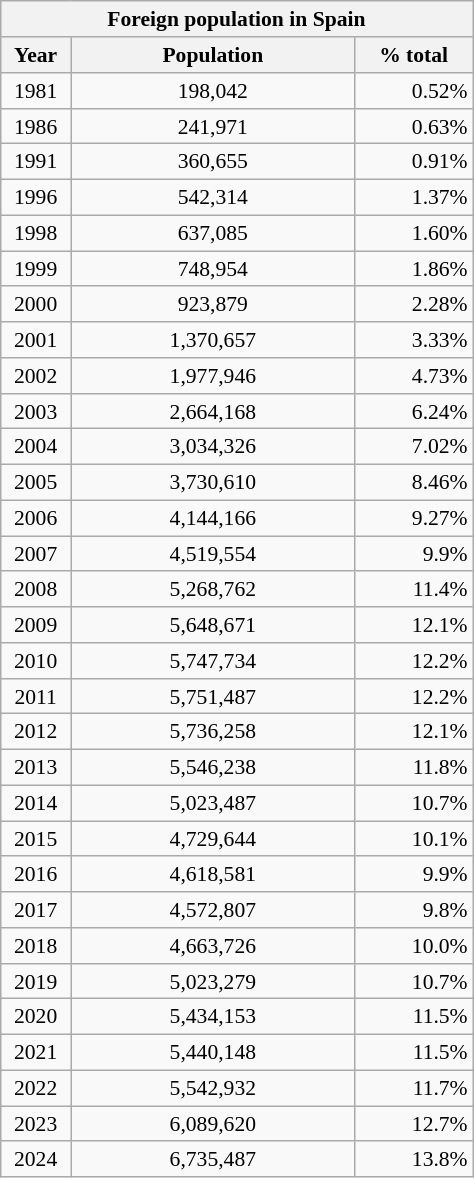<table class="wikitable"  style="width:25%; float:right; text-align:center; clear:all; margin-left:8px; font-size:90%;">
<tr>
<th colspan="20">Foreign population in Spain</th>
</tr>
<tr style="background:#efefef;">
<th width=15%>Year</th>
<th width=60%>Population</th>
<th width=25%>% total</th>
</tr>
<tr>
<td>1981</td>
<td align=center>198,042</td>
<td align=right>0.52%</td>
</tr>
<tr>
<td>1986</td>
<td align=center>241,971</td>
<td align=right>0.63%</td>
</tr>
<tr>
<td>1991</td>
<td align=center>360,655</td>
<td align=right>0.91%</td>
</tr>
<tr>
<td>1996</td>
<td align=center>542,314</td>
<td align=right>1.37%</td>
</tr>
<tr>
<td>1998</td>
<td align=center>637,085</td>
<td align=right>1.60%</td>
</tr>
<tr>
<td>1999</td>
<td align=center>748,954</td>
<td align=right>1.86%</td>
</tr>
<tr>
<td>2000</td>
<td align=center>923,879</td>
<td align=right>2.28%</td>
</tr>
<tr>
<td>2001</td>
<td align=center>1,370,657</td>
<td align=right>3.33%</td>
</tr>
<tr>
<td>2002</td>
<td align=center>1,977,946</td>
<td align=right>4.73%</td>
</tr>
<tr>
<td>2003</td>
<td align=center>2,664,168</td>
<td align=right>6.24%</td>
</tr>
<tr>
<td>2004</td>
<td align=center>3,034,326</td>
<td align=right>7.02%</td>
</tr>
<tr>
<td>2005</td>
<td align=center>3,730,610</td>
<td align=right>8.46%</td>
</tr>
<tr>
<td>2006</td>
<td align=center>4,144,166</td>
<td align=right>9.27%</td>
</tr>
<tr>
<td>2007</td>
<td align=center>4,519,554</td>
<td align=right>9.9%</td>
</tr>
<tr>
<td>2008</td>
<td align=center>5,268,762</td>
<td align=right>11.4%</td>
</tr>
<tr>
<td>2009</td>
<td align=center>5,648,671</td>
<td align=right>12.1%</td>
</tr>
<tr>
<td>2010</td>
<td align=center>5,747,734</td>
<td align=right>12.2%</td>
</tr>
<tr>
<td>2011</td>
<td align=center>5,751,487</td>
<td align=right>12.2%</td>
</tr>
<tr>
<td>2012</td>
<td align=center>5,736,258</td>
<td align=right>12.1%</td>
</tr>
<tr>
<td>2013</td>
<td align=center>5,546,238</td>
<td align=right>11.8%</td>
</tr>
<tr>
<td>2014</td>
<td align=center>5,023,487</td>
<td align=right>10.7%</td>
</tr>
<tr>
<td>2015</td>
<td align=center>4,729,644</td>
<td align=right>10.1%</td>
</tr>
<tr>
<td>2016</td>
<td align=center>4,618,581</td>
<td align=right>9.9%</td>
</tr>
<tr>
<td>2017</td>
<td align=center>4,572,807</td>
<td align=right>9.8%</td>
</tr>
<tr>
<td>2018</td>
<td align=center>4,663,726</td>
<td align=right>10.0%</td>
</tr>
<tr>
<td>2019</td>
<td align=center>5,023,279</td>
<td align=right>10.7%</td>
</tr>
<tr>
<td>2020</td>
<td align=center>5,434,153</td>
<td align=right>11.5%</td>
</tr>
<tr>
<td>2021</td>
<td align=center>5,440,148</td>
<td align=right>11.5%</td>
</tr>
<tr>
<td>2022</td>
<td align=center>5,542,932</td>
<td align=right>11.7%</td>
</tr>
<tr>
<td>2023</td>
<td align=center>6,089,620</td>
<td align=right>12.7%</td>
</tr>
<tr>
<td>2024</td>
<td align=center>6,735,487</td>
<td align=right>13.8%</td>
</tr>
</table>
